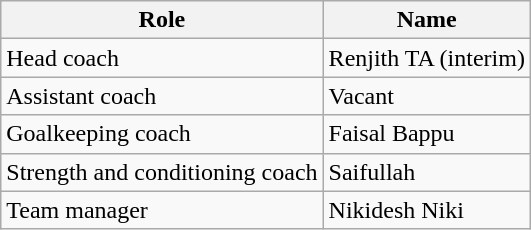<table class="wikitable">
<tr>
<th scope="col">Role</th>
<th scope="col">Name</th>
</tr>
<tr>
<td>Head coach</td>
<td> Renjith TA (interim)</td>
</tr>
<tr>
<td>Assistant coach</td>
<td>Vacant</td>
</tr>
<tr>
<td>Goalkeeping coach</td>
<td> Faisal Bappu</td>
</tr>
<tr>
<td>Strength and conditioning coach</td>
<td> Saifullah</td>
</tr>
<tr>
<td>Team manager</td>
<td> Nikidesh Niki</td>
</tr>
</table>
